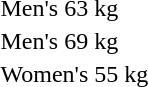<table>
<tr>
<td rowspan=2>Men's 63 kg</td>
<td rowspan=2></td>
<td rowspan=2></td>
<td></td>
</tr>
<tr>
<td></td>
</tr>
<tr>
<td rowspan=2>Men's 69 kg</td>
<td rowspan=2 nowrap></td>
<td rowspan=2 nowrap></td>
<td></td>
</tr>
<tr>
<td></td>
</tr>
<tr>
<td rowspan=2>Women's 55 kg</td>
<td rowspan=2></td>
<td rowspan=2></td>
<td nowrap></td>
</tr>
<tr>
<td></td>
</tr>
</table>
